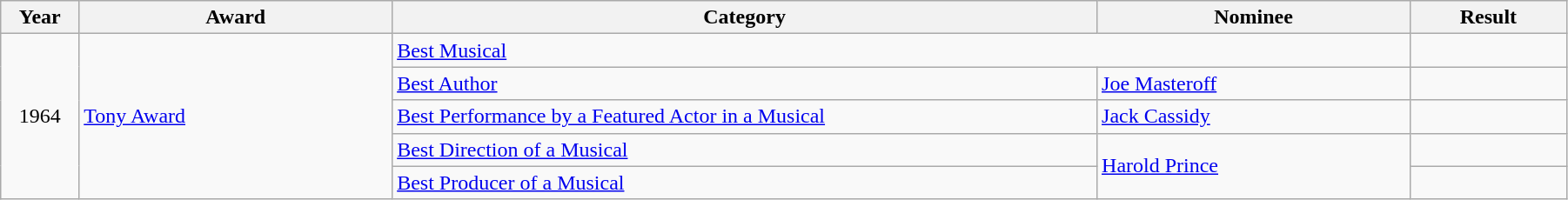<table class="wikitable" width="95%">
<tr>
<th width="5%">Year</th>
<th width="20%">Award</th>
<th width="45%">Category</th>
<th width="20%">Nominee</th>
<th width="10%">Result</th>
</tr>
<tr>
<td rowspan="5" align="center">1964</td>
<td rowspan="5"><a href='#'>Tony Award</a></td>
<td colspan="2"><a href='#'>Best Musical</a></td>
<td></td>
</tr>
<tr>
<td><a href='#'>Best Author</a></td>
<td><a href='#'>Joe Masteroff</a></td>
<td></td>
</tr>
<tr>
<td><a href='#'>Best Performance by a Featured Actor in a Musical</a></td>
<td><a href='#'>Jack Cassidy</a></td>
<td></td>
</tr>
<tr>
<td><a href='#'>Best Direction of a Musical</a></td>
<td rowspan="2"><a href='#'>Harold Prince</a></td>
<td></td>
</tr>
<tr>
<td><a href='#'>Best Producer of a Musical</a></td>
<td></td>
</tr>
</table>
